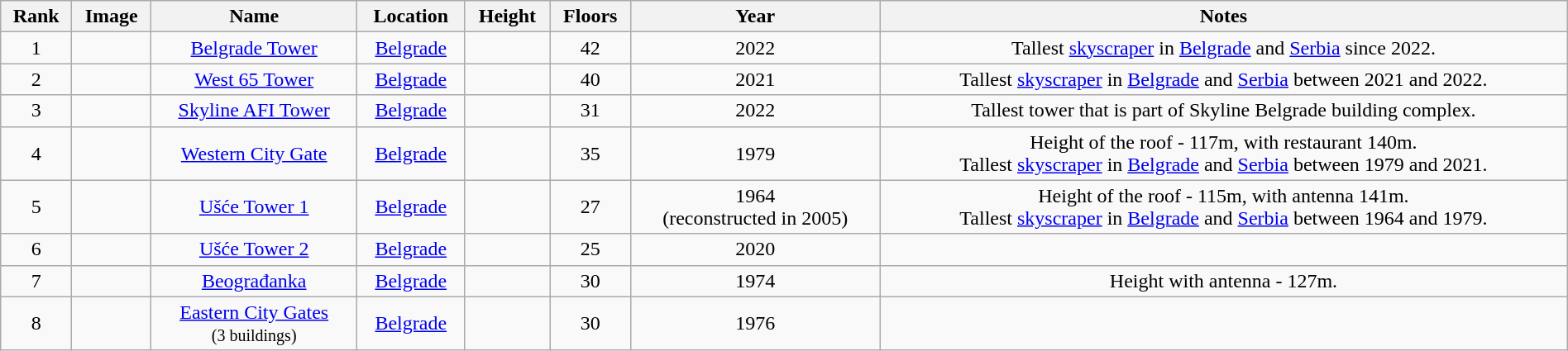<table class="wikitable sortable" style="width:100%; margin:auto;" "text-align:center">
<tr>
<th scope="col">Rank</th>
<th scope="col">Image</th>
<th scope="col">Name</th>
<th scope="col">Location</th>
<th scope="col">Height</th>
<th scope="col">Floors</th>
<th scope="col">Year</th>
<th scope="col">Notes</th>
</tr>
<tr>
<td align="center">1</td>
<td align="center"></td>
<td align="center"><a href='#'>Belgrade Tower</a></td>
<td align="center"><a href='#'>Belgrade</a></td>
<td align="center"></td>
<td align="center">42</td>
<td align="center">2022</td>
<td align="center">Tallest <a href='#'>skyscraper</a> in <a href='#'>Belgrade</a> and <a href='#'>Serbia</a> since 2022.</td>
</tr>
<tr>
<td align="center">2</td>
<td align="center"></td>
<td align="center"><a href='#'>West 65 Tower</a></td>
<td align="center"><a href='#'>Belgrade</a></td>
<td align="center"></td>
<td align="center">40</td>
<td align="center">2021</td>
<td align="center">Tallest <a href='#'>skyscraper</a> in <a href='#'>Belgrade</a> and <a href='#'>Serbia</a> between 2021 and 2022.</td>
</tr>
<tr>
<td align="center">3</td>
<td align="center"></td>
<td align="center"><a href='#'>Skyline AFI Tower</a></td>
<td align="center"><a href='#'>Belgrade</a></td>
<td align="center"></td>
<td align="center">31</td>
<td align="center">2022</td>
<td align="center">Tallest tower that is part of Skyline Belgrade building complex.</td>
</tr>
<tr>
<td align="center">4</td>
<td align="center"></td>
<td align="center"><a href='#'>Western City Gate</a></td>
<td align="center"><a href='#'>Belgrade</a></td>
<td align="center"></td>
<td align="center">35</td>
<td align="center">1979</td>
<td align="center">Height of the roof - 117m, with restaurant 140m.<br>Tallest <a href='#'>skyscraper</a> in <a href='#'>Belgrade</a> and <a href='#'>Serbia</a> between 1979 and 2021.</td>
</tr>
<tr>
<td align="center">5</td>
<td align="center"></td>
<td align="center"><a href='#'>Ušće Tower 1</a></td>
<td align="center"><a href='#'>Belgrade</a></td>
<td align="center"></td>
<td align="center">27</td>
<td align="center">1964 <br>(reconstructed in 2005)</td>
<td align="center">Height of the roof - 115m, with antenna 141m.<br>Tallest <a href='#'>skyscraper</a> in <a href='#'>Belgrade</a> and <a href='#'>Serbia</a> between 1964 and 1979.</td>
</tr>
<tr>
<td align="center">6</td>
<td align="center"></td>
<td align="center"><a href='#'>Ušće Tower 2</a></td>
<td align="center"><a href='#'>Belgrade</a></td>
<td align="center"></td>
<td align="center">25</td>
<td align="center">2020</td>
<td align="center"></td>
</tr>
<tr>
<td align="center">7</td>
<td align="center"></td>
<td align="center"><a href='#'>Beograđanka</a></td>
<td align="center"><a href='#'>Belgrade</a></td>
<td align="center"></td>
<td align="center">30</td>
<td align="center">1974</td>
<td align="center">Height with antenna - 127m.</td>
</tr>
<tr>
<td align="center">8</td>
<td align="center"></td>
<td align="center"><a href='#'>Eastern City Gates</a> <br> <small>(3 buildings)</small></td>
<td align="center"><a href='#'>Belgrade</a></td>
<td align="center"></td>
<td align="center">30</td>
<td align="center">1976</td>
<td align="center"></td>
</tr>
</table>
